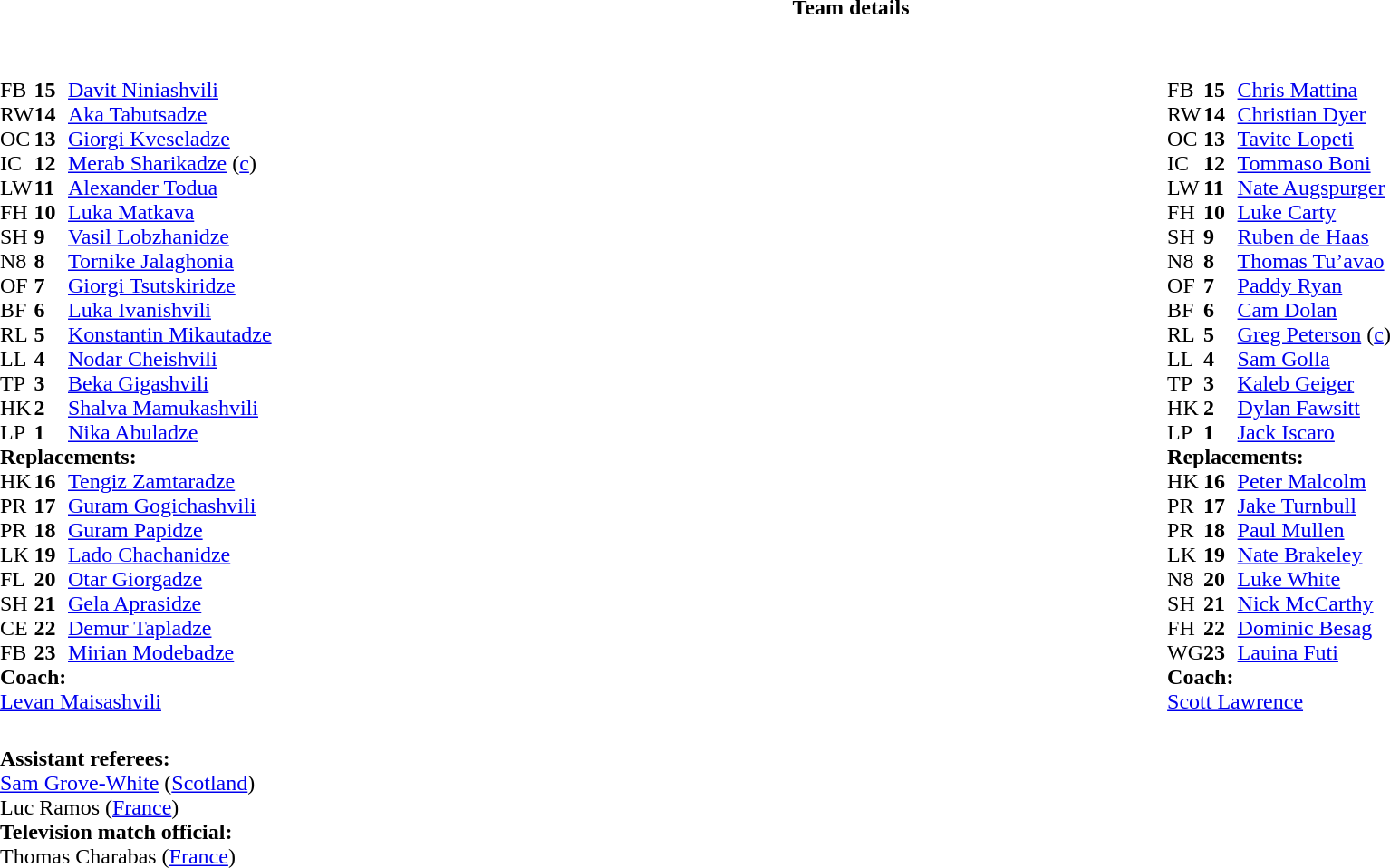<table border="0" style="width:100%;" class="collapsible collapsed">
<tr>
<th>Team details</th>
</tr>
<tr>
<td><br><table style="width:100%">
<tr>
<td style="vertical-align:top;width:50%"><br><table cellspacing="0" cellpadding="0">
<tr>
<th width="25"></th>
<th width="25"></th>
</tr>
<tr>
<td>FB</td>
<td><strong>15</strong></td>
<td><a href='#'>Davit Niniashvili</a></td>
<td></td>
<td></td>
</tr>
<tr>
<td>RW</td>
<td><strong>14</strong></td>
<td><a href='#'>Aka Tabutsadze</a></td>
</tr>
<tr>
<td>OC</td>
<td><strong>13</strong></td>
<td><a href='#'>Giorgi Kveseladze</a></td>
</tr>
<tr>
<td>IC</td>
<td><strong>12</strong></td>
<td><a href='#'>Merab Sharikadze</a> (<a href='#'>c</a>)</td>
</tr>
<tr>
<td>LW</td>
<td><strong>11</strong></td>
<td><a href='#'>Alexander Todua</a></td>
<td></td>
<td></td>
</tr>
<tr>
<td>FH</td>
<td><strong>10</strong></td>
<td><a href='#'>Luka Matkava</a></td>
</tr>
<tr>
<td>SH</td>
<td><strong>9</strong></td>
<td><a href='#'>Vasil Lobzhanidze</a></td>
<td></td>
<td></td>
</tr>
<tr>
<td>N8</td>
<td><strong>8</strong></td>
<td><a href='#'>Tornike Jalaghonia</a></td>
</tr>
<tr>
<td>OF</td>
<td><strong>7</strong></td>
<td><a href='#'>Giorgi Tsutskiridze</a></td>
</tr>
<tr>
<td>BF</td>
<td><strong>6</strong></td>
<td><a href='#'>Luka Ivanishvili</a></td>
<td></td>
<td></td>
</tr>
<tr>
<td>RL</td>
<td><strong>5</strong></td>
<td><a href='#'>Konstantin Mikautadze</a></td>
<td></td>
<td></td>
</tr>
<tr>
<td>LL</td>
<td><strong>4</strong></td>
<td><a href='#'>Nodar Cheishvili</a></td>
</tr>
<tr>
<td>TP</td>
<td><strong>3</strong></td>
<td><a href='#'>Beka Gigashvili</a></td>
<td></td>
<td></td>
</tr>
<tr>
<td>HK</td>
<td><strong>2</strong></td>
<td><a href='#'>Shalva Mamukashvili</a></td>
<td></td>
<td></td>
</tr>
<tr>
<td>LP</td>
<td><strong>1</strong></td>
<td><a href='#'>Nika Abuladze</a></td>
<td></td>
<td></td>
</tr>
<tr>
<td colspan="3"><strong>Replacements:</strong></td>
</tr>
<tr>
<td>HK</td>
<td><strong>16</strong></td>
<td><a href='#'>Tengiz Zamtaradze</a></td>
<td></td>
<td></td>
</tr>
<tr>
<td>PR</td>
<td><strong>17</strong></td>
<td><a href='#'>Guram Gogichashvili</a></td>
<td></td>
<td></td>
</tr>
<tr>
<td>PR</td>
<td><strong>18</strong></td>
<td><a href='#'>Guram Papidze</a></td>
<td></td>
<td></td>
</tr>
<tr>
<td>LK</td>
<td><strong>19</strong></td>
<td><a href='#'>Lado Chachanidze</a></td>
<td></td>
<td></td>
</tr>
<tr>
<td>FL</td>
<td><strong>20</strong></td>
<td><a href='#'>Otar Giorgadze</a></td>
<td></td>
<td></td>
</tr>
<tr>
<td>SH</td>
<td><strong>21</strong></td>
<td><a href='#'>Gela Aprasidze</a></td>
<td></td>
<td></td>
</tr>
<tr>
<td>CE</td>
<td><strong>22</strong></td>
<td><a href='#'>Demur Tapladze</a></td>
<td></td>
<td></td>
</tr>
<tr>
<td>FB</td>
<td><strong>23</strong></td>
<td><a href='#'>Mirian Modebadze</a></td>
<td></td>
<td></td>
</tr>
<tr>
<td colspan="3"><strong>Coach:</strong></td>
</tr>
<tr>
<td colspan="3"> <a href='#'>Levan Maisashvili</a></td>
</tr>
</table>
</td>
<td valign=top></td>
<td style="vertical-align:top;width:50%"><br><table cellspacing="0" cellpadding="0" style="margin:auto">
<tr>
<th width="25"></th>
<th width="25"></th>
</tr>
<tr>
<td>FB</td>
<td><strong>15</strong></td>
<td><a href='#'>Chris Mattina</a></td>
</tr>
<tr>
<td>RW</td>
<td><strong>14</strong></td>
<td><a href='#'>Christian Dyer</a></td>
<td></td>
<td></td>
</tr>
<tr>
<td>OC</td>
<td><strong>13</strong></td>
<td><a href='#'>Tavite Lopeti</a></td>
</tr>
<tr>
<td>IC</td>
<td><strong>12</strong></td>
<td><a href='#'>Tommaso Boni</a></td>
</tr>
<tr>
<td>LW</td>
<td><strong>11</strong></td>
<td><a href='#'>Nate Augspurger</a></td>
<td></td>
</tr>
<tr>
<td>FH</td>
<td><strong>10</strong></td>
<td><a href='#'>Luke Carty</a></td>
</tr>
<tr>
<td>SH</td>
<td><strong>9</strong></td>
<td><a href='#'>Ruben de Haas</a></td>
<td></td>
<td></td>
</tr>
<tr>
<td>N8</td>
<td><strong>8</strong></td>
<td><a href='#'>Thomas Tu’avao</a></td>
</tr>
<tr>
<td>OF</td>
<td><strong>7</strong></td>
<td><a href='#'>Paddy Ryan</a></td>
</tr>
<tr>
<td>BF</td>
<td><strong>6</strong></td>
<td><a href='#'>Cam Dolan</a></td>
</tr>
<tr>
<td>RL</td>
<td><strong>5</strong></td>
<td><a href='#'>Greg Peterson</a> (<a href='#'>c</a>)</td>
<td></td>
<td></td>
</tr>
<tr>
<td>LL</td>
<td><strong>4</strong></td>
<td><a href='#'>Sam Golla</a></td>
</tr>
<tr>
<td>TP</td>
<td><strong>3</strong></td>
<td><a href='#'>Kaleb Geiger</a></td>
<td></td>
<td></td>
</tr>
<tr>
<td>HK</td>
<td><strong>2</strong></td>
<td><a href='#'>Dylan Fawsitt</a></td>
<td></td>
<td></td>
</tr>
<tr>
<td>LP</td>
<td><strong>1</strong></td>
<td><a href='#'>Jack Iscaro</a></td>
<td></td>
<td></td>
</tr>
<tr>
<td colspan="3"><strong>Replacements:</strong></td>
</tr>
<tr>
<td>HK</td>
<td><strong>16</strong></td>
<td><a href='#'>Peter Malcolm</a></td>
<td></td>
<td></td>
</tr>
<tr>
<td>PR</td>
<td><strong>17</strong></td>
<td><a href='#'>Jake Turnbull</a></td>
<td></td>
<td></td>
</tr>
<tr>
<td>PR</td>
<td><strong>18</strong></td>
<td><a href='#'>Paul Mullen</a></td>
<td></td>
<td></td>
</tr>
<tr>
<td>LK</td>
<td><strong>19</strong></td>
<td><a href='#'>Nate Brakeley</a></td>
<td></td>
<td></td>
</tr>
<tr>
<td>N8</td>
<td><strong>20</strong></td>
<td><a href='#'>Luke White</a></td>
</tr>
<tr>
<td>SH</td>
<td><strong>21</strong></td>
<td><a href='#'>Nick McCarthy</a></td>
<td></td>
<td></td>
</tr>
<tr>
<td>FH</td>
<td><strong>22</strong></td>
<td><a href='#'>Dominic Besag</a></td>
<td></td>
<td></td>
</tr>
<tr>
<td>WG</td>
<td><strong>23</strong></td>
<td><a href='#'>Lauina Futi</a></td>
<td></td>
<td></td>
</tr>
<tr>
<td colspan="3"><strong>Coach:</strong></td>
</tr>
<tr>
<td colspan="3"> <a href='#'>Scott Lawrence</a></td>
</tr>
</table>
</td>
</tr>
</table>
<table style="width:100%">
<tr>
<td><br><strong>Assistant referees:</strong>
<br><a href='#'>Sam Grove-White</a> (<a href='#'>Scotland</a>)
<br>Luc Ramos (<a href='#'>France</a>)
<br><strong>Television match official:</strong>
<br>Thomas Charabas (<a href='#'>France</a>)</td>
</tr>
</table>
</td>
</tr>
</table>
